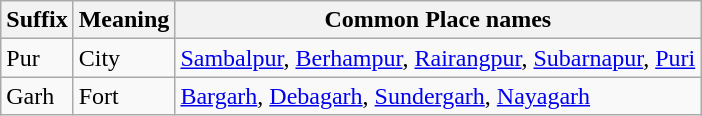<table class = "wikitable">
<tr>
<th>Suffix</th>
<th>Meaning</th>
<th>Common Place names</th>
</tr>
<tr>
<td>Pur</td>
<td>City</td>
<td><a href='#'>Sambalpur</a>, <a href='#'>Berhampur</a>, <a href='#'>Rairangpur</a>, <a href='#'>Subarnapur</a>, <a href='#'>Puri</a></td>
</tr>
<tr>
<td>Garh</td>
<td>Fort</td>
<td><a href='#'>Bargarh</a>, <a href='#'>Debagarh</a>, <a href='#'>Sundergarh</a>, <a href='#'>Nayagarh</a></td>
</tr>
</table>
